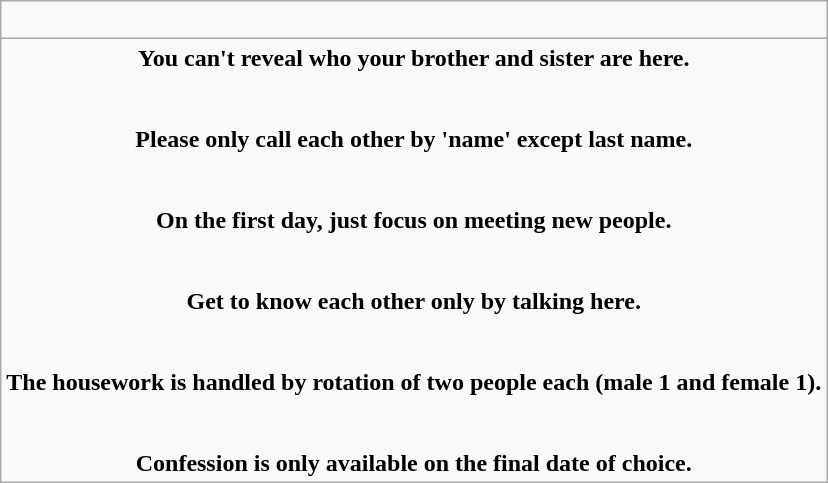<table class="wikitable" style="text-align:center">
<tr>
<td><br></td>
</tr>
<tr>
<td><strong>You can't reveal who your brother and sister are here.</strong><br><br><br><strong>Please only call each other by 'name' except last name.</strong><br><br><br><strong>On the first day, just focus on meeting new people.</strong><br><br><br><strong>Get to know each other only by talking here.</strong><br><br><br><strong>The housework is handled by rotation of two people each (male 1 and female 1).</strong><br><br><br><strong>Confession is only available on the final date of choice.</strong><br></td>
</tr>
</table>
